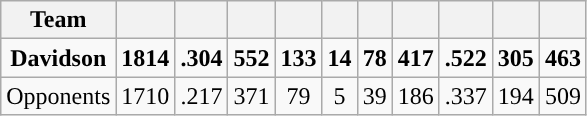<table class="wikitable sortable">
<tr>
<th>Team</th>
<th></th>
<th></th>
<th></th>
<th></th>
<th></th>
<th></th>
<th></th>
<th></th>
<th></th>
<th></th>
</tr>
<tr style="text-align:center;">
<td><strong>Davidson</strong></td>
<td><strong>1814</strong></td>
<td><strong>.304</strong></td>
<td><strong>552</strong></td>
<td><strong>133</strong></td>
<td><strong>14</strong></td>
<td><strong>78</strong></td>
<td><strong>417</strong></td>
<td><strong>.522</strong></td>
<td><strong>305</strong></td>
<td><strong>463</strong></td>
</tr>
<tr style="text-align:center;">
<td>Opponents</td>
<td>1710</td>
<td>.217</td>
<td>371</td>
<td>79</td>
<td>5</td>
<td>39</td>
<td>186</td>
<td>.337</td>
<td>194</td>
<td>509</td>
</tr>
</table>
